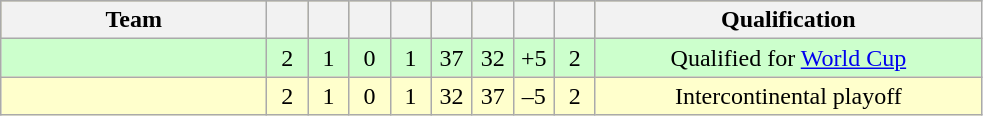<table class="wikitable" style="text-align:center">
<tr style="background:#bdb76b;">
<th style="width:170px">Team</th>
<th width="20"></th>
<th width="20"></th>
<th width="20"></th>
<th width="20"></th>
<th width="20"></th>
<th width="20"></th>
<th width="20"></th>
<th width="20"></th>
<th width="250">Qualification</th>
</tr>
<tr style="background:#cfc;">
<td style="text-align:left;"></td>
<td>2</td>
<td>1</td>
<td>0</td>
<td>1</td>
<td>37</td>
<td>32</td>
<td>+5</td>
<td>2</td>
<td>Qualified for <a href='#'>World Cup</a></td>
</tr>
<tr style="background:#ffc">
<td style="text-align:left;"></td>
<td>2</td>
<td>1</td>
<td>0</td>
<td>1</td>
<td>32</td>
<td>37</td>
<td>–5</td>
<td>2</td>
<td>Intercontinental playoff</td>
</tr>
</table>
